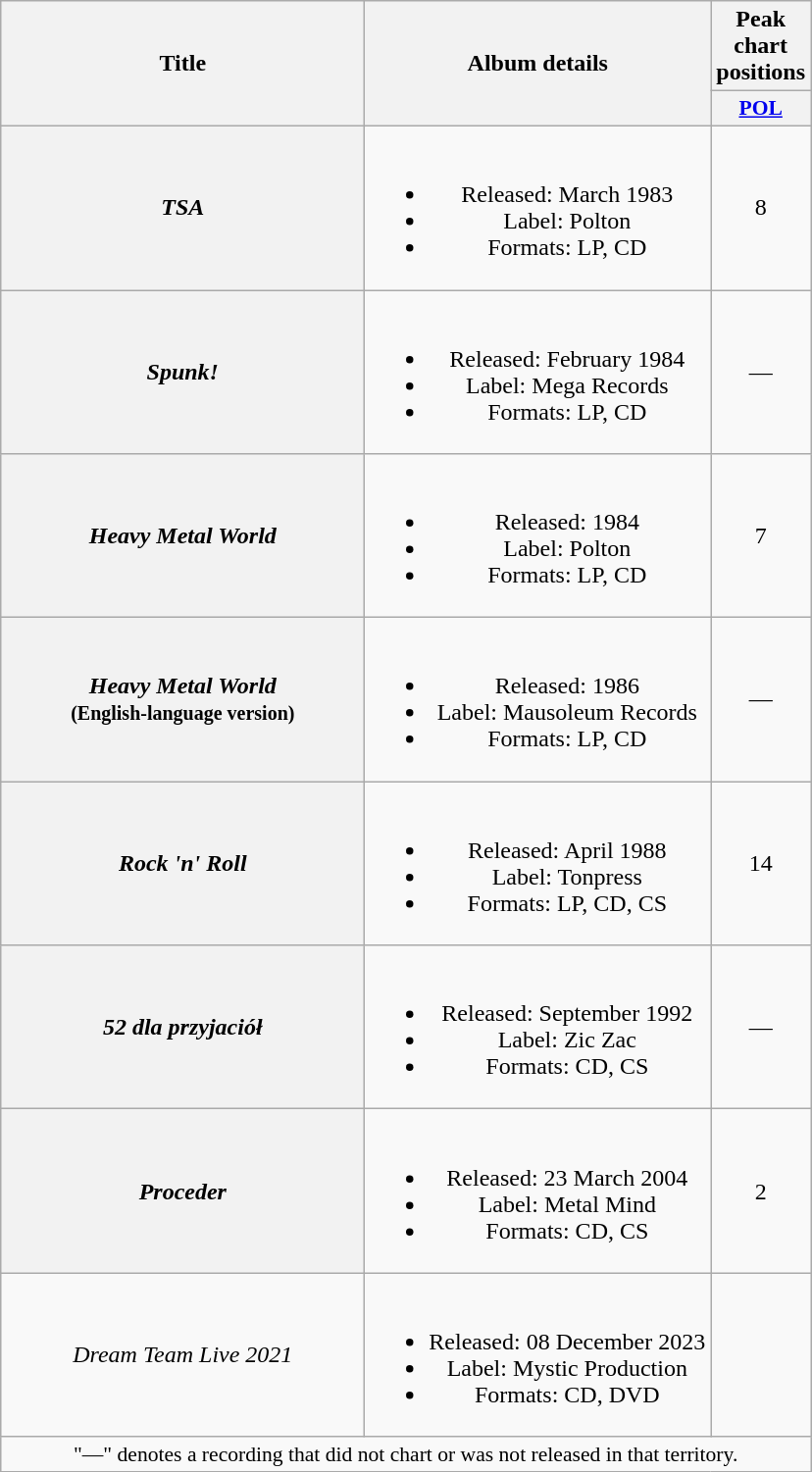<table class="wikitable plainrowheaders" style="text-align:center;">
<tr>
<th scope="col" rowspan="2" style="width:15em;">Title</th>
<th scope="col" rowspan="2">Album details</th>
<th scope="col" colspan="1">Peak chart positions</th>
</tr>
<tr>
<th scope="col" style="width:3em;font-size:90%;"><a href='#'>POL</a><br></th>
</tr>
<tr>
<th scope="row"><em>TSA</em></th>
<td><br><ul><li>Released: March 1983</li><li>Label: Polton</li><li>Formats: LP, CD</li></ul></td>
<td>8</td>
</tr>
<tr>
<th scope="row"><em>Spunk!</em></th>
<td><br><ul><li>Released: February 1984</li><li>Label: Mega Records</li><li>Formats: LP, CD</li></ul></td>
<td>—</td>
</tr>
<tr>
<th scope="row"><em>Heavy Metal World</em></th>
<td><br><ul><li>Released: 1984</li><li>Label: Polton</li><li>Formats: LP, CD</li></ul></td>
<td>7</td>
</tr>
<tr>
<th scope="row"><em>Heavy Metal World</em><br><small>(English-language version)</small></th>
<td><br><ul><li>Released: 1986</li><li>Label: Mausoleum Records</li><li>Formats: LP, CD</li></ul></td>
<td>—</td>
</tr>
<tr>
<th scope="row"><em>Rock 'n' Roll</em></th>
<td><br><ul><li>Released: April 1988</li><li>Label: Tonpress</li><li>Formats: LP, CD, CS</li></ul></td>
<td>14</td>
</tr>
<tr>
<th scope="row"><em>52 dla przyjaciół</em></th>
<td><br><ul><li>Released: September 1992</li><li>Label: Zic Zac</li><li>Formats: CD, CS</li></ul></td>
<td>—</td>
</tr>
<tr>
<th scope="row"><em>Proceder</em></th>
<td><br><ul><li>Released: 23 March 2004</li><li>Label: Metal Mind</li><li>Formats: CD, CS</li></ul></td>
<td>2</td>
</tr>
<tr>
<td><em>Dream Team Live 2021</em></td>
<td><br><ul><li>Released: 08 December 2023</li><li>Label: Mystic Production</li><li>Formats: CD, DVD</li></ul></td>
<td></td>
</tr>
<tr>
<td colspan="10" style="font-size:90%">"—" denotes a recording that did not chart or was not released in that territory.</td>
</tr>
</table>
